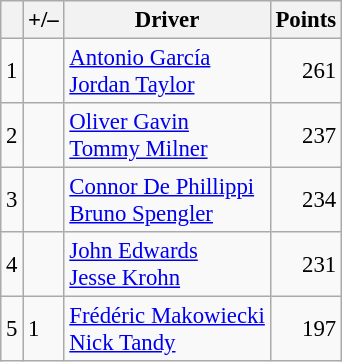<table class="wikitable" style="font-size: 95%;">
<tr>
<th scope="col"></th>
<th scope="col">+/–</th>
<th scope="col">Driver</th>
<th scope="col">Points</th>
</tr>
<tr>
<td align=center>1</td>
<td align="left"></td>
<td> <a href='#'>Antonio García</a><br> <a href='#'>Jordan Taylor</a></td>
<td align=right>261</td>
</tr>
<tr>
<td align=center>2</td>
<td align="left"></td>
<td> <a href='#'>Oliver Gavin</a><br> <a href='#'>Tommy Milner</a></td>
<td align=right>237</td>
</tr>
<tr>
<td align=center>3</td>
<td align="left"></td>
<td> <a href='#'>Connor De Phillippi</a><br> <a href='#'>Bruno Spengler</a></td>
<td align=right>234</td>
</tr>
<tr>
<td align=center>4</td>
<td align="left"></td>
<td> <a href='#'>John Edwards</a><br> <a href='#'>Jesse Krohn</a></td>
<td align=right>231</td>
</tr>
<tr>
<td align=center>5</td>
<td align="left"> 1</td>
<td> <a href='#'>Frédéric Makowiecki</a><br> <a href='#'>Nick Tandy</a></td>
<td align=right>197</td>
</tr>
</table>
